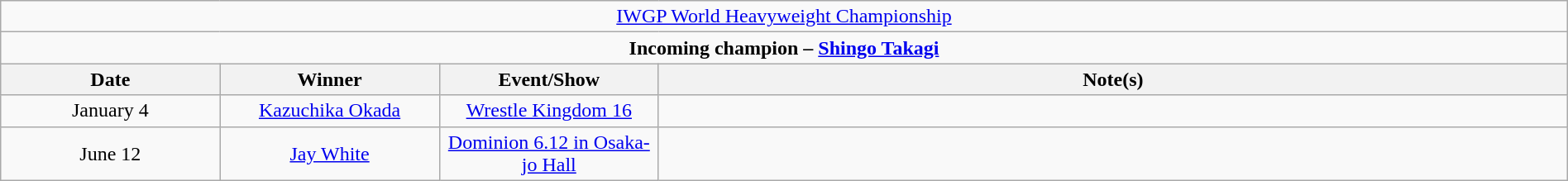<table class="wikitable" style="text-align:center; width:100%;">
<tr>
<td colspan="4" style="text-align: center;"><a href='#'>IWGP World Heavyweight Championship</a></td>
</tr>
<tr>
<td colspan="4" style="text-align: center;"><strong>Incoming champion – <a href='#'>Shingo Takagi</a></strong></td>
</tr>
<tr>
<th width=14%>Date</th>
<th width=14%>Winner</th>
<th width=14%>Event/Show</th>
<th width=58%>Note(s)</th>
</tr>
<tr>
<td>January 4</td>
<td><a href='#'>Kazuchika Okada</a></td>
<td><a href='#'>Wrestle Kingdom 16</a><br></td>
<td></td>
</tr>
<tr>
<td>June 12</td>
<td><a href='#'>Jay White</a></td>
<td><a href='#'>Dominion 6.12 in Osaka-jo Hall</a></td>
<td></td>
</tr>
</table>
